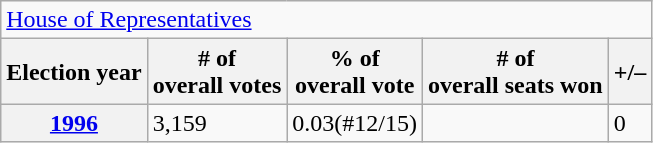<table class=wikitable>
<tr>
<td colspan=5><a href='#'>House of Representatives</a></td>
</tr>
<tr>
<th>Election year</th>
<th># of<br>overall votes</th>
<th>% of<br>overall vote</th>
<th># of<br>overall seats won</th>
<th>+/–</th>
</tr>
<tr>
<th><a href='#'>1996</a></th>
<td>3,159</td>
<td>0.03(#12/15)</td>
<td></td>
<td> 0</td>
</tr>
</table>
